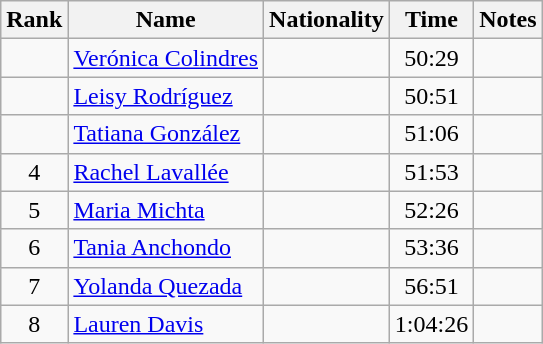<table class="wikitable sortable" style="text-align:center">
<tr>
<th>Rank</th>
<th>Name</th>
<th>Nationality</th>
<th>Time</th>
<th>Notes</th>
</tr>
<tr>
<td align=center></td>
<td align=left><a href='#'>Verónica Colindres</a></td>
<td align=left></td>
<td>50:29</td>
<td></td>
</tr>
<tr>
<td align=center></td>
<td align=left><a href='#'>Leisy Rodríguez</a></td>
<td align=left></td>
<td>50:51</td>
<td></td>
</tr>
<tr>
<td align=center></td>
<td align=left><a href='#'>Tatiana González</a></td>
<td align=left></td>
<td>51:06</td>
<td></td>
</tr>
<tr>
<td align=center>4</td>
<td align=left><a href='#'>Rachel Lavallée</a></td>
<td align=left></td>
<td>51:53</td>
<td></td>
</tr>
<tr>
<td align=center>5</td>
<td align=left><a href='#'>Maria Michta</a></td>
<td align=left></td>
<td>52:26</td>
<td></td>
</tr>
<tr>
<td align=center>6</td>
<td align=left><a href='#'>Tania Anchondo</a></td>
<td align=left></td>
<td>53:36</td>
<td></td>
</tr>
<tr>
<td align=center>7</td>
<td align=left><a href='#'>Yolanda Quezada</a></td>
<td align=left></td>
<td>56:51</td>
<td></td>
</tr>
<tr>
<td align=center>8</td>
<td align=left><a href='#'>Lauren Davis</a></td>
<td align=left></td>
<td>1:04:26</td>
<td></td>
</tr>
</table>
